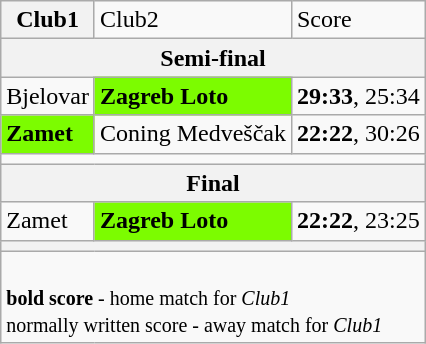<table class="wikitable">
<tr>
<th>Club1</th>
<td>Club2</td>
<td>Score</td>
</tr>
<tr>
<th colspan="3">Semi-final</th>
</tr>
<tr>
<td>Bjelovar</td>
<td bgcolor="lawngreen"><strong>Zagreb Loto</strong></td>
<td><strong>29:33</strong>, 25:34</td>
</tr>
<tr>
<td bgcolor="lawngreen"><strong>Zamet</strong></td>
<td>Coning Medveščak</td>
<td><strong>22:22</strong>, 30:26</td>
</tr>
<tr>
<td colspan=3></td>
</tr>
<tr>
<th colspan="3">Final</th>
</tr>
<tr>
<td>Zamet</td>
<td bgcolor="lawngreen"><strong>Zagreb Loto</strong></td>
<td><strong>22:22</strong>, 23:25</td>
</tr>
<tr>
<th colspan="3"></th>
</tr>
<tr>
<td colspan="3"><br><small><strong>bold score</strong> - home match for <em>Club1</em> <br>normally written score - away match for <em>Club1</em> </small></td>
</tr>
</table>
